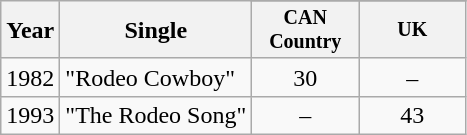<table class="wikitable">
<tr>
<th rowspan="2">Year</th>
<th rowspan="2">Single</th>
</tr>
<tr style="font-size:smaller;">
<th width="65">CAN Country</th>
<th width="65">UK</th>
</tr>
<tr>
<td>1982</td>
<td>"Rodeo Cowboy"</td>
<td align="center">30</td>
<td align="center">–</td>
</tr>
<tr>
<td>1993</td>
<td>"The Rodeo Song"</td>
<td align="center">–</td>
<td align="center">43</td>
</tr>
</table>
